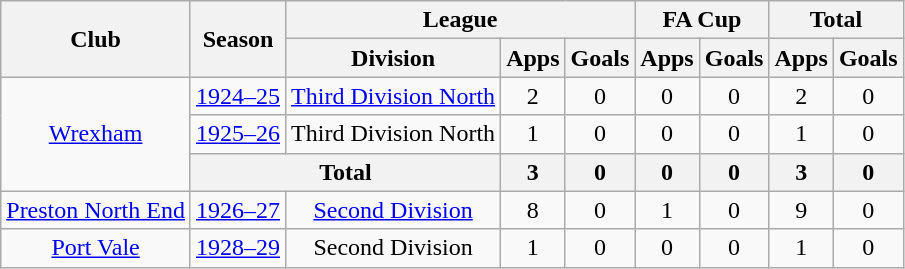<table class="wikitable" style="text-align: center;">
<tr>
<th rowspan="2">Club</th>
<th rowspan="2">Season</th>
<th colspan="3">League</th>
<th colspan="2">FA Cup</th>
<th colspan="2">Total</th>
</tr>
<tr>
<th>Division</th>
<th>Apps</th>
<th>Goals</th>
<th>Apps</th>
<th>Goals</th>
<th>Apps</th>
<th>Goals</th>
</tr>
<tr>
<td rowspan="3"><a href='#'>Wrexham</a></td>
<td><a href='#'>1924–25</a></td>
<td><a href='#'>Third Division North</a></td>
<td>2</td>
<td>0</td>
<td>0</td>
<td>0</td>
<td>2</td>
<td>0</td>
</tr>
<tr>
<td><a href='#'>1925–26</a></td>
<td>Third Division North</td>
<td>1</td>
<td>0</td>
<td>0</td>
<td>0</td>
<td>1</td>
<td>0</td>
</tr>
<tr>
<th colspan="2">Total</th>
<th>3</th>
<th>0</th>
<th>0</th>
<th>0</th>
<th>3</th>
<th>0</th>
</tr>
<tr>
<td><a href='#'>Preston North End</a></td>
<td><a href='#'>1926–27</a></td>
<td><a href='#'>Second Division</a></td>
<td>8</td>
<td>0</td>
<td>1</td>
<td>0</td>
<td>9</td>
<td>0</td>
</tr>
<tr>
<td><a href='#'>Port Vale</a></td>
<td><a href='#'>1928–29</a></td>
<td>Second Division</td>
<td>1</td>
<td>0</td>
<td>0</td>
<td>0</td>
<td>1</td>
<td>0</td>
</tr>
</table>
